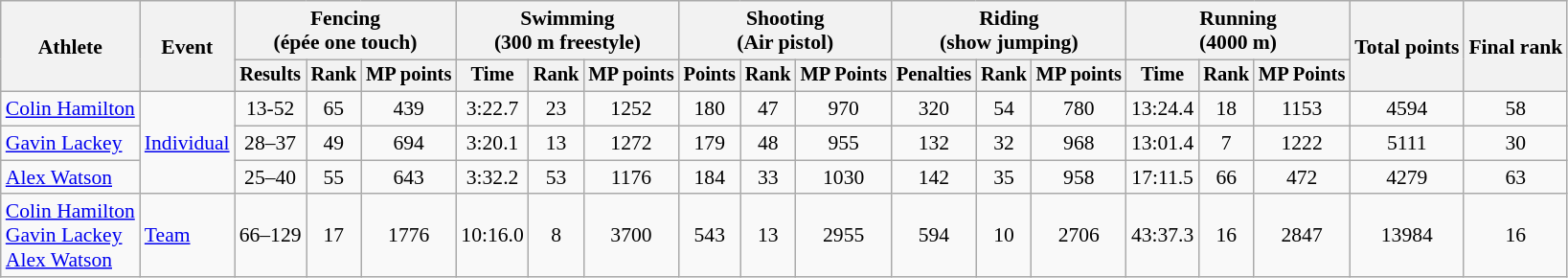<table class="wikitable" style="font-size:90%">
<tr>
<th rowspan="2">Athlete</th>
<th rowspan="2">Event</th>
<th colspan=3>Fencing<br><span>(épée one touch)</span></th>
<th colspan=3>Swimming<br><span>(300 m freestyle)</span></th>
<th colspan=3>Shooting<br><span>(Air pistol)</span></th>
<th colspan=3>Riding<br><span>(show jumping)</span></th>
<th colspan=3>Running<br><span>(4000 m)</span></th>
<th rowspan=2>Total points</th>
<th rowspan=2>Final rank</th>
</tr>
<tr style="font-size:95%">
<th>Results</th>
<th>Rank</th>
<th>MP points</th>
<th>Time</th>
<th>Rank</th>
<th>MP points</th>
<th>Points</th>
<th>Rank</th>
<th>MP Points</th>
<th>Penalties</th>
<th>Rank</th>
<th>MP points</th>
<th>Time</th>
<th>Rank</th>
<th>MP Points</th>
</tr>
<tr align=center>
<td align=left><a href='#'>Colin Hamilton</a></td>
<td align=left rowspan=3><a href='#'>Individual</a></td>
<td>13-52</td>
<td>65</td>
<td>439</td>
<td>3:22.7</td>
<td>23</td>
<td>1252</td>
<td>180</td>
<td>47</td>
<td>970</td>
<td>320</td>
<td>54</td>
<td>780</td>
<td>13:24.4</td>
<td>18</td>
<td>1153</td>
<td>4594</td>
<td>58</td>
</tr>
<tr align=center>
<td align=left><a href='#'>Gavin Lackey</a></td>
<td>28–37</td>
<td>49</td>
<td>694</td>
<td>3:20.1</td>
<td>13</td>
<td>1272</td>
<td>179</td>
<td>48</td>
<td>955</td>
<td>132</td>
<td>32</td>
<td>968</td>
<td>13:01.4</td>
<td>7</td>
<td>1222</td>
<td>5111</td>
<td>30</td>
</tr>
<tr align=center>
<td align=left><a href='#'>Alex Watson</a></td>
<td>25–40</td>
<td>55</td>
<td>643</td>
<td>3:32.2</td>
<td>53</td>
<td>1176</td>
<td>184</td>
<td>33</td>
<td>1030</td>
<td>142</td>
<td>35</td>
<td>958</td>
<td>17:11.5</td>
<td>66</td>
<td>472</td>
<td>4279</td>
<td>63</td>
</tr>
<tr align=center>
<td align=left><a href='#'>Colin Hamilton</a><br><a href='#'>Gavin Lackey</a><br><a href='#'>Alex Watson</a></td>
<td align=left><a href='#'>Team</a></td>
<td>66–129</td>
<td>17</td>
<td>1776</td>
<td>10:16.0</td>
<td>8</td>
<td>3700</td>
<td>543</td>
<td>13</td>
<td>2955</td>
<td>594</td>
<td>10</td>
<td>2706</td>
<td>43:37.3</td>
<td>16</td>
<td>2847</td>
<td>13984</td>
<td>16</td>
</tr>
</table>
